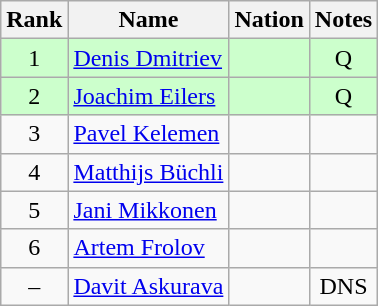<table class="wikitable sortable" style="text-align:center">
<tr>
<th>Rank</th>
<th>Name</th>
<th>Nation</th>
<th>Notes</th>
</tr>
<tr bgcolor=ccffcc>
<td>1</td>
<td align=left><a href='#'>Denis Dmitriev</a></td>
<td align=left></td>
<td>Q</td>
</tr>
<tr bgcolor=ccffcc>
<td>2</td>
<td align=left><a href='#'>Joachim Eilers</a></td>
<td align=left></td>
<td>Q</td>
</tr>
<tr>
<td>3</td>
<td align=left><a href='#'>Pavel Kelemen</a></td>
<td align=left></td>
<td></td>
</tr>
<tr>
<td>4</td>
<td align=left><a href='#'>Matthijs Büchli</a></td>
<td align=left></td>
<td></td>
</tr>
<tr>
<td>5</td>
<td align=left><a href='#'>Jani Mikkonen</a></td>
<td align=left></td>
<td></td>
</tr>
<tr>
<td>6</td>
<td align=left><a href='#'>Artem Frolov</a></td>
<td align=left></td>
<td></td>
</tr>
<tr>
<td>–</td>
<td align=left><a href='#'>Davit Askurava</a></td>
<td align=left></td>
<td>DNS</td>
</tr>
</table>
